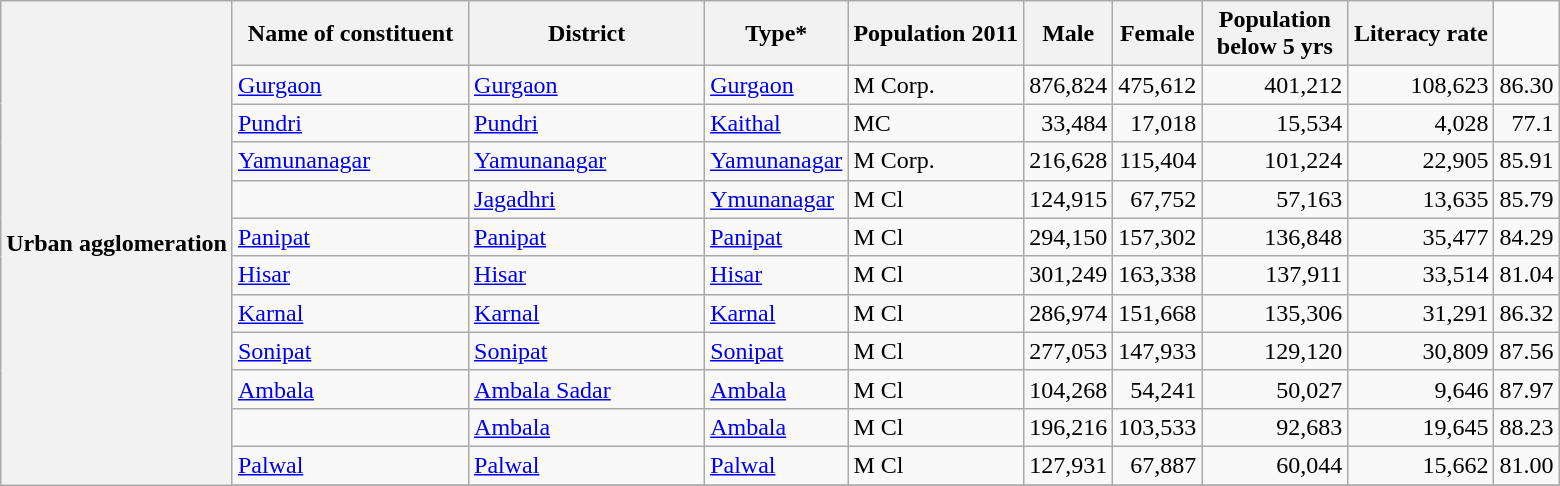<table class="sortable wikitable">
<tr>
<th rowspan="150" rowspan="1">Urban agglomeration</th>
<th width="150" rowspan="1">Name of constituent</th>
<th width="150" rowspan="1">District</th>
<th rowspan="1">Type*</th>
<th rowspan="1">Population 2011</th>
<th rowspan="1">Male</th>
<th rowspan="1">Female</th>
<th width="90" rowspan="1">Population<br> below 5 yrs</th>
<th width="90" rowspan="1">Literacy rate</th>
</tr>
<tr>
<td align="left"><a href='#'>Gurgaon</a></td>
<td align="left"><a href='#'>Gurgaon</a></td>
<td align="left"><a href='#'>Gurgaon</a></td>
<td align="left">M Corp.</td>
<td align="right">876,824</td>
<td align="right">475,612</td>
<td align="right">401,212</td>
<td align="right">108,623</td>
<td align="right">86.30</td>
</tr>
<tr>
<td align="left"><a href='#'>Pundri</a></td>
<td align="left"><a href='#'>Pundri</a></td>
<td align="left"><a href='#'>Kaithal</a></td>
<td align="left">MC</td>
<td align="right">33,484</td>
<td align="right">17,018</td>
<td align="right">15,534</td>
<td align="right">4,028</td>
<td align="right">77.1</td>
</tr>
<tr>
<td align="left"><a href='#'>Yamunanagar</a></td>
<td align="left"><a href='#'>Yamunanagar</a></td>
<td align="left"><a href='#'>Yamunanagar</a></td>
<td align="left">M Corp.</td>
<td align="right">216,628</td>
<td align="right">115,404</td>
<td align="right">101,224</td>
<td align="right">22,905</td>
<td align="right">85.91</td>
</tr>
<tr>
<td align="left"></td>
<td align="left"><a href='#'>Jagadhri</a></td>
<td align="left"><a href='#'>Ymunanagar</a></td>
<td align="left">M Cl</td>
<td align="right">124,915</td>
<td align="right">67,752</td>
<td align="right">57,163</td>
<td align="right">13,635</td>
<td align="right">85.79</td>
</tr>
<tr>
<td align="left"><a href='#'>Panipat</a></td>
<td align="left"><a href='#'>Panipat</a></td>
<td align="left"><a href='#'>Panipat</a></td>
<td align="left">M Cl</td>
<td align="right">294,150</td>
<td align="right">157,302</td>
<td align="right">136,848</td>
<td align="right">35,477</td>
<td align="right">84.29</td>
</tr>
<tr>
<td align="left"><a href='#'>Hisar</a></td>
<td align="left"><a href='#'>Hisar</a></td>
<td align="left"><a href='#'>Hisar</a></td>
<td align="left">M Cl</td>
<td align="right">301,249</td>
<td align="right">163,338</td>
<td align="right">137,911</td>
<td align="right">33,514</td>
<td align="right">81.04</td>
</tr>
<tr>
<td align="left"><a href='#'>Karnal</a></td>
<td align="left"><a href='#'>Karnal</a></td>
<td align="left"><a href='#'>Karnal</a></td>
<td align="left">M Cl</td>
<td align="right">286,974</td>
<td align="right">151,668</td>
<td align="right">135,306</td>
<td align="right">31,291</td>
<td align="right">86.32</td>
</tr>
<tr>
<td align="left"><a href='#'>Sonipat</a></td>
<td align="left"><a href='#'>Sonipat</a></td>
<td align="left"><a href='#'>Sonipat</a></td>
<td align="left">M Cl</td>
<td align="right">277,053</td>
<td align="right">147,933</td>
<td align="right">129,120</td>
<td align="right">30,809</td>
<td align="right">87.56</td>
</tr>
<tr>
<td align="left"><a href='#'>Ambala</a></td>
<td align="left"><a href='#'>Ambala Sadar</a></td>
<td align="left"><a href='#'>Ambala</a></td>
<td align="left">M Cl</td>
<td align="right">104,268</td>
<td align="right">54,241</td>
<td align="right">50,027</td>
<td align="right">9,646</td>
<td align="right">87.97</td>
</tr>
<tr>
<td align="left"></td>
<td align="left"><a href='#'>Ambala</a></td>
<td align="left"><a href='#'>Ambala</a></td>
<td align="left">M Cl</td>
<td align="right">196,216</td>
<td align="right">103,533</td>
<td align="right">92,683</td>
<td align="right">19,645</td>
<td align="right">88.23</td>
</tr>
<tr>
<td align="left"><a href='#'>Palwal</a></td>
<td align="left"><a href='#'>Palwal</a></td>
<td align="left"><a href='#'>Palwal</a></td>
<td align="left">M Cl</td>
<td align="right">127,931</td>
<td align="right">67,887</td>
<td align="right">60,044</td>
<td align="right">15,662</td>
<td align="right">81.00</td>
</tr>
<tr>
</tr>
</table>
